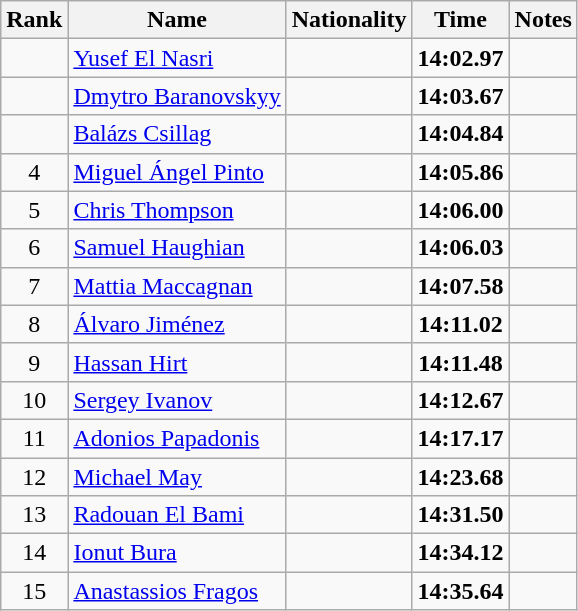<table class="wikitable sortable" style="text-align:center">
<tr>
<th>Rank</th>
<th>Name</th>
<th>Nationality</th>
<th>Time</th>
<th>Notes</th>
</tr>
<tr>
<td></td>
<td align=left><a href='#'>Yusef El Nasri</a></td>
<td align=left></td>
<td><strong>14:02.97</strong></td>
<td></td>
</tr>
<tr>
<td></td>
<td align=left><a href='#'>Dmytro Baranovskyy</a></td>
<td align=left></td>
<td><strong>14:03.67</strong></td>
<td></td>
</tr>
<tr>
<td></td>
<td align=left><a href='#'>Balázs Csillag</a></td>
<td align=left></td>
<td><strong>14:04.84</strong></td>
<td></td>
</tr>
<tr>
<td>4</td>
<td align=left><a href='#'>Miguel Ángel Pinto</a></td>
<td align=left></td>
<td><strong>14:05.86</strong></td>
<td></td>
</tr>
<tr>
<td>5</td>
<td align=left><a href='#'>Chris Thompson</a></td>
<td align=left></td>
<td><strong>14:06.00</strong></td>
<td></td>
</tr>
<tr>
<td>6</td>
<td align=left><a href='#'>Samuel Haughian</a></td>
<td align=left></td>
<td><strong>14:06.03</strong></td>
<td></td>
</tr>
<tr>
<td>7</td>
<td align=left><a href='#'>Mattia Maccagnan</a></td>
<td align=left></td>
<td><strong>14:07.58</strong></td>
<td></td>
</tr>
<tr>
<td>8</td>
<td align=left><a href='#'>Álvaro Jiménez</a></td>
<td align=left></td>
<td><strong>14:11.02</strong></td>
<td></td>
</tr>
<tr>
<td>9</td>
<td align=left><a href='#'>Hassan Hirt</a></td>
<td align=left></td>
<td><strong>14:11.48</strong></td>
<td></td>
</tr>
<tr>
<td>10</td>
<td align=left><a href='#'>Sergey Ivanov</a></td>
<td align=left></td>
<td><strong>14:12.67</strong></td>
<td></td>
</tr>
<tr>
<td>11</td>
<td align=left><a href='#'>Adonios Papadonis</a></td>
<td align=left></td>
<td><strong>14:17.17</strong></td>
<td></td>
</tr>
<tr>
<td>12</td>
<td align=left><a href='#'>Michael May</a></td>
<td align=left></td>
<td><strong>14:23.68</strong></td>
<td></td>
</tr>
<tr>
<td>13</td>
<td align=left><a href='#'>Radouan El Bami</a></td>
<td align=left></td>
<td><strong>14:31.50</strong></td>
<td></td>
</tr>
<tr>
<td>14</td>
<td align=left><a href='#'>Ionut Bura</a></td>
<td align=left></td>
<td><strong>14:34.12</strong></td>
<td></td>
</tr>
<tr>
<td>15</td>
<td align=left><a href='#'>Anastassios Fragos</a></td>
<td align=left></td>
<td><strong>14:35.64</strong></td>
<td></td>
</tr>
</table>
